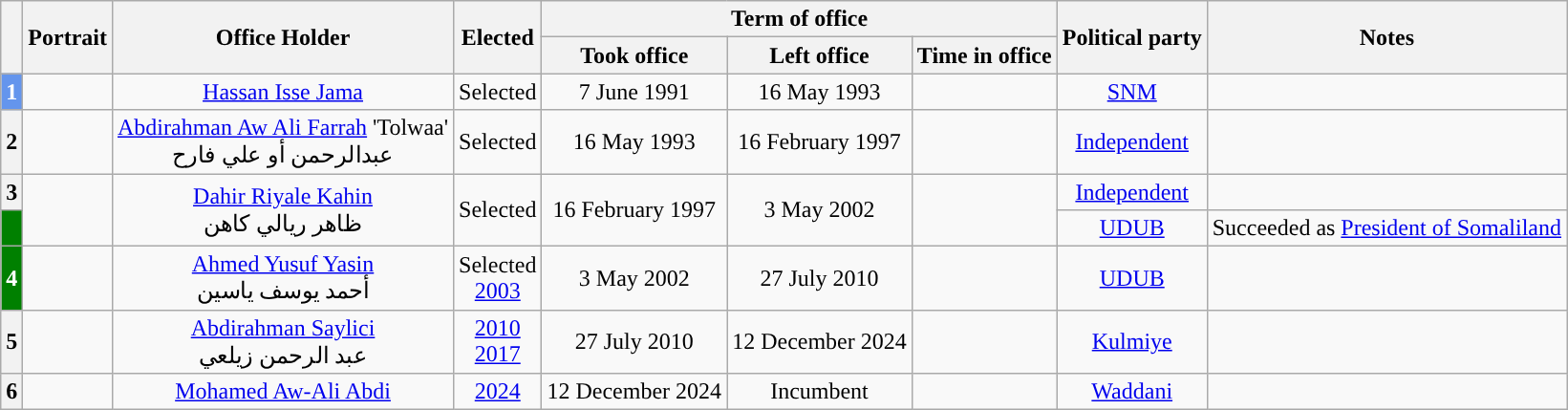<table class="wikitable" style="text-align:center">
<tr>
<th rowspan="2"></th>
<th rowspan="2">Portrait</th>
<th rowspan="2">Office Holder</th>
<th rowspan="2">Elected</th>
<th colspan="3">Term of office</th>
<th rowspan="2">Political party</th>
<th rowspan="2">Notes</th>
</tr>
<tr>
<th>Took office</th>
<th>Left office</th>
<th>Time in office</th>
</tr>
<tr>
<th style="background:CornflowerBlue; color:white;">1</th>
<td></td>
<td><a href='#'>Hassan Isse Jama</a></td>
<td>Selected</td>
<td>7 June 1991</td>
<td>16 May 1993</td>
<td></td>
<td><a href='#'>SNM</a></td>
<td></td>
</tr>
<tr>
<th style="background:">2</th>
<td></td>
<td><a href='#'>Abdirahman Aw Ali Farrah</a> 'Tolwaa' <br> عبدالرحمن أو علي فارح</td>
<td>Selected</td>
<td>16 May 1993</td>
<td>16 February 1997</td>
<td></td>
<td><a href='#'>Independent</a></td>
<td></td>
</tr>
<tr>
<th style="background:">3</th>
<td rowspan="2"></td>
<td rowspan="2"><a href='#'>Dahir Riyale Kahin</a> <br> ظاهر ريالي كاهن</td>
<td rowspan="2">Selected</td>
<td rowspan="2">16 February 1997</td>
<td rowspan="2">3 May 2002</td>
<td rowspan="2"></td>
<td><a href='#'>Independent</a></td>
</tr>
<tr>
<th style="background:Green; color:white;"></th>
<td><a href='#'>UDUB</a></td>
<td>Succeeded as <a href='#'>President of Somaliland</a></td>
</tr>
<tr>
<th style="background:Green; color:white;">4</th>
<td></td>
<td><a href='#'>Ahmed Yusuf Yasin</a> <br> أحمد يوسف ياسين</td>
<td>Selected<br> <a href='#'>2003</a></td>
<td>3 May 2002</td>
<td>27 July 2010</td>
<td></td>
<td><a href='#'>UDUB</a></td>
<td></td>
</tr>
<tr>
<th style="background:">5</th>
<td></td>
<td><a href='#'>Abdirahman Saylici</a> <br> عبد الرحمن زيلعي</td>
<td><a href='#'>2010</a> <br> <a href='#'>2017</a></td>
<td>27 July 2010</td>
<td>12 December 2024</td>
<td></td>
<td><a href='#'>Kulmiye</a></td>
<td></td>
</tr>
<tr>
<th style="background:">6</th>
<td></td>
<td><a href='#'>Mohamed Aw-Ali Abdi</a></td>
<td><a href='#'>2024</a></td>
<td>12 December 2024</td>
<td>Incumbent</td>
<td></td>
<td><a href='#'>Waddani</a></td>
<td></td>
</tr>
</table>
